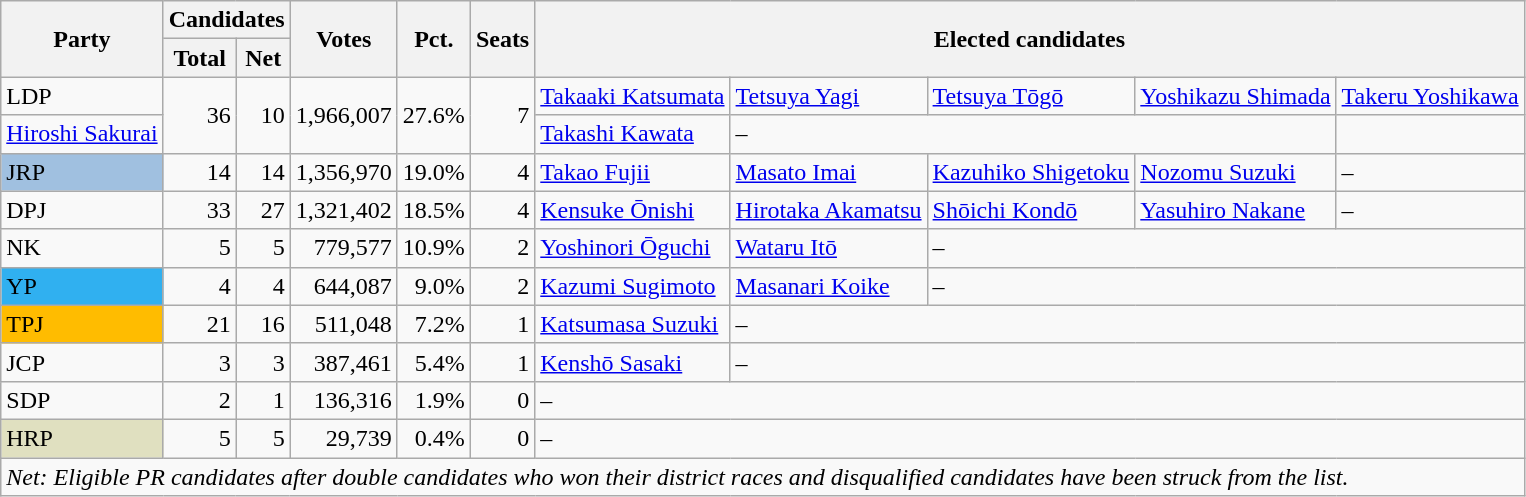<table class="wikitable">
<tr>
<th rowspan="2">Party</th>
<th colspan="2">Candidates</th>
<th rowspan="2">Votes</th>
<th rowspan="2">Pct.</th>
<th rowspan="2">Seats</th>
<th colspan="5" rowspan="2">Elected candidates</th>
</tr>
<tr>
<th>Total</th>
<th>Net</th>
</tr>
<tr>
<td>LDP</td>
<td align="right" rowspan="2">36</td>
<td align="right" rowspan="2">10</td>
<td align="right" rowspan="2">1,966,007</td>
<td align="right" rowspan="2">27.6%</td>
<td align="right" rowspan="2">7</td>
<td><a href='#'>Takaaki Katsumata</a></td>
<td><a href='#'>Tetsuya Yagi</a></td>
<td><a href='#'>Tetsuya Tōgō</a></td>
<td><a href='#'>Yoshikazu Shimada</a></td>
<td><a href='#'>Takeru Yoshikawa</a></td>
</tr>
<tr>
<td><a href='#'>Hiroshi Sakurai</a></td>
<td><a href='#'>Takashi Kawata</a></td>
<td colspan="3">–</td>
</tr>
<tr>
<td bgcolor="#A0C0E0">JRP</td>
<td align="right">14</td>
<td align="right">14</td>
<td align="right">1,356,970</td>
<td align="right">19.0%</td>
<td align="right">4</td>
<td><a href='#'>Takao Fujii</a></td>
<td><a href='#'>Masato Imai</a></td>
<td><a href='#'>Kazuhiko Shigetoku</a></td>
<td><a href='#'>Nozomu Suzuki</a></td>
<td>–</td>
</tr>
<tr>
<td>DPJ</td>
<td align="right">33</td>
<td align="right">27</td>
<td align="right">1,321,402</td>
<td align="right">18.5%</td>
<td align="right">4</td>
<td><a href='#'>Kensuke Ōnishi</a></td>
<td><a href='#'>Hirotaka Akamatsu</a></td>
<td><a href='#'>Shōichi Kondō</a></td>
<td><a href='#'>Yasuhiro Nakane</a></td>
<td>–</td>
</tr>
<tr>
<td>NK</td>
<td align="right">5</td>
<td align="right">5</td>
<td align="right">779,577</td>
<td align="right">10.9%</td>
<td align="right">2</td>
<td><a href='#'>Yoshinori Ōguchi</a></td>
<td><a href='#'>Wataru Itō</a></td>
<td colspan="3">–</td>
</tr>
<tr>
<td bgcolor="#30B0F0">YP</td>
<td align="right">4</td>
<td align="right">4</td>
<td align="right">644,087</td>
<td align="right">9.0%</td>
<td align="right">2</td>
<td><a href='#'>Kazumi Sugimoto</a></td>
<td><a href='#'>Masanari Koike</a></td>
<td colspan="3">–</td>
</tr>
<tr>
<td bgcolor="#FFBC00">TPJ</td>
<td align="right">21</td>
<td align="right">16</td>
<td align="right">511,048</td>
<td align="right">7.2%</td>
<td align="right">1</td>
<td><a href='#'>Katsumasa Suzuki</a></td>
<td colspan="4">–</td>
</tr>
<tr>
<td>JCP</td>
<td align="right">3</td>
<td align="right">3</td>
<td align="right">387,461</td>
<td align="right">5.4%</td>
<td align="right">1</td>
<td><a href='#'>Kenshō Sasaki</a></td>
<td colspan="4">–</td>
</tr>
<tr>
<td>SDP</td>
<td align="right">2</td>
<td align="right">1</td>
<td align="right">136,316</td>
<td align="right">1.9%</td>
<td align="right">0</td>
<td colspan="5">–</td>
</tr>
<tr>
<td bgcolor="#E0E0C0">HRP</td>
<td align="right">5</td>
<td align="right">5</td>
<td align="right">29,739</td>
<td align="right">0.4%</td>
<td align="right">0</td>
<td colspan="5">–</td>
</tr>
<tr>
<td colspan="11"><em>Net: Eligible PR candidates after double candidates who won their district races and disqualified candidates have been struck from the list.</em></td>
</tr>
</table>
